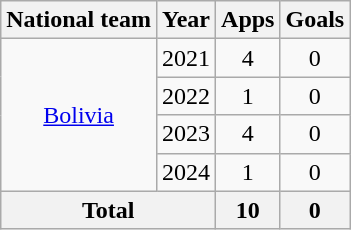<table class="wikitable" style="text-align:center">
<tr>
<th>National team</th>
<th>Year</th>
<th>Apps</th>
<th>Goals</th>
</tr>
<tr>
<td rowspan="4"><a href='#'>Bolivia</a></td>
<td>2021</td>
<td>4</td>
<td>0</td>
</tr>
<tr>
<td>2022</td>
<td>1</td>
<td>0</td>
</tr>
<tr>
<td>2023</td>
<td>4</td>
<td>0</td>
</tr>
<tr>
<td>2024</td>
<td>1</td>
<td>0</td>
</tr>
<tr>
<th colspan="2">Total</th>
<th>10</th>
<th>0</th>
</tr>
</table>
